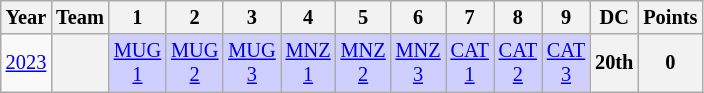<table class="wikitable" style="text-align:center; font-size:85%;">
<tr>
<th>Year</th>
<th>Team</th>
<th>1</th>
<th>2</th>
<th>3</th>
<th>4</th>
<th>5</th>
<th>6</th>
<th>7</th>
<th>8</th>
<th>9</th>
<th>DC</th>
<th>Points</th>
</tr>
<tr>
<td><a href='#'>2023</a></td>
<th></th>
<td style="background:#CFCFFF;"><a href='#'>MUG<br>1</a><br></td>
<td style="background:#CFCFFF;"><a href='#'>MUG<br>2</a><br></td>
<td style="background:#CFCFFF;"><a href='#'>MUG<br>3</a><br></td>
<td style="background:#CFCFFF;"><a href='#'>MNZ<br>1</a><br></td>
<td style="background:#CFCFFF;"><a href='#'>MNZ<br>2</a><br></td>
<td style="background:#CFCFFF;"><a href='#'>MNZ<br>3</a><br></td>
<td style="background:#CFCFFF;"><a href='#'>CAT<br>1</a><br></td>
<td style="background:#CFCFFF;"><a href='#'>CAT<br>2</a><br></td>
<td style="background:#CFCFFF;"><a href='#'>CAT<br>3</a><br></td>
<th>20th</th>
<th>0</th>
</tr>
</table>
